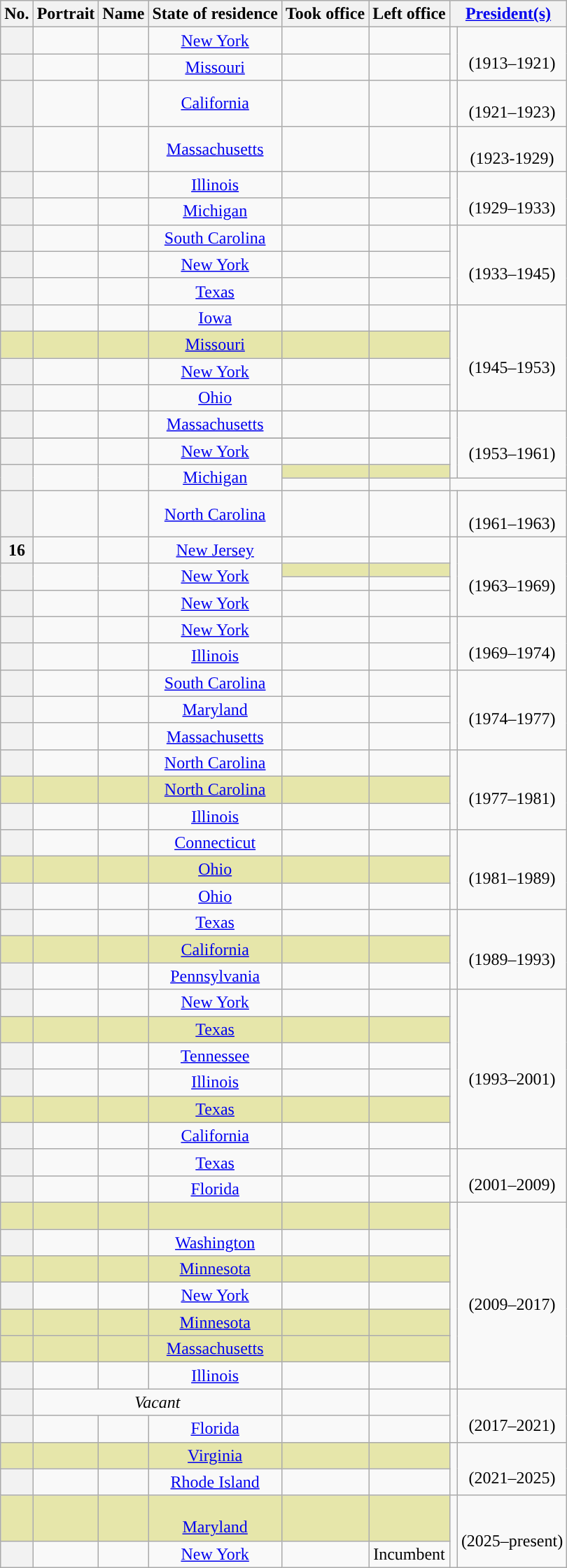<table class="wikitable sortable" style="clear:left; text-align:center">
<tr>
<th>No.</th>
<th class=unsortable>Portrait</th>
<th>Name</th>
<th>State of residence</th>
<th>Took office</th>
<th>Left office</th>
<th colspan=2><a href='#'>President(s)</a></th>
</tr>
<tr>
<th style="background: "></th>
<td></td>
<td></td>
<td><a href='#'>New York</a></td>
<td></td>
<td></td>
<td rowspan=2 style="background: "></td>
<td rowspan=2><br>(1913–1921)</td>
</tr>
<tr>
<th style="background: "></th>
<td></td>
<td></td>
<td><a href='#'>Missouri</a></td>
<td></td>
<td></td>
</tr>
<tr>
<th rowspan=2 style="background: "></th>
<td rowspan=2></td>
<td rowspan=2></td>
<td rowspan=2><a href='#'>California</a></td>
<td rowspan=2></td>
<td rowspan=2></td>
<td style="background: "></td>
<td><br>(1921–1923)</td>
</tr>
<tr>
<td rowspan=2 style="background: "></td>
<td rowspan=2><br>(1923-1929)</td>
</tr>
<tr>
<th style="background: "></th>
<td></td>
<td></td>
<td><a href='#'>Massachusetts</a></td>
<td></td>
<td></td>
</tr>
<tr>
<th style="background: "></th>
<td></td>
<td></td>
<td><a href='#'>Illinois</a></td>
<td></td>
<td></td>
<td rowspan=2 style="background: "></td>
<td rowspan=2><br>(1929–1933)</td>
</tr>
<tr>
<th style="background: "></th>
<td></td>
<td></td>
<td><a href='#'>Michigan</a></td>
<td></td>
<td></td>
</tr>
<tr>
<th style="background: "></th>
<td></td>
<td></td>
<td><a href='#'>South Carolina</a></td>
<td></td>
<td></td>
<td rowspan=4 style="background: "></td>
<td rowspan=4><br>(1933–1945)</td>
</tr>
<tr>
<th style="background: "></th>
<td></td>
<td></td>
<td><a href='#'>New York</a></td>
<td></td>
<td></td>
</tr>
<tr>
<th style="background: "></th>
<td></td>
<td></td>
<td><a href='#'>Texas</a></td>
<td></td>
<td></td>
</tr>
<tr>
<th rowspan=2 style="background: "></th>
<td rowspan=2></td>
<td rowspan=2></td>
<td rowspan=2><a href='#'>Iowa</a></td>
<td rowspan=2></td>
<td rowspan=2></td>
</tr>
<tr>
<td rowspan=4 style="background: "></td>
<td rowspan=4><br>(1945–1953)</td>
</tr>
<tr>
<th style="background:#E6E6AA;"></th>
<td style="background:#E6E6AA;"></td>
<td style="background:#E6E6AA;"><br></td>
<td style="background:#E6E6AA;"><a href='#'>Missouri</a></td>
<td style="background:#E6E6AA;"></td>
<td style="background:#E6E6AA;"></td>
</tr>
<tr>
<th style="background: "></th>
<td></td>
<td></td>
<td><a href='#'>New York</a></td>
<td></td>
<td></td>
</tr>
<tr>
<th style="background: "></th>
<td></td>
<td></td>
<td><a href='#'>Ohio</a></td>
<td></td>
<td></td>
</tr>
<tr>
<th style="background: "></th>
<td></td>
<td></td>
<td><a href='#'>Massachusetts</a></td>
<td></td>
<td></td>
<td rowspan=4 style="background: "></td>
<td rowspan=4><br>(1953–1961)</td>
</tr>
<tr style="background:#e6e6aa;">
</tr>
<tr>
<th style="background: "></th>
<td></td>
<td></td>
<td><a href='#'>New York</a></td>
<td></td>
<td></td>
</tr>
<tr>
<th rowspan=2 style="background: "></th>
<td rowspan=2></td>
<td rowspan=2></td>
<td rowspan=2><a href='#'>Michigan</a></td>
<td style="background:#E6E6AA;"></td>
<td style="background:#E6E6AA;"></td>
</tr>
<tr>
<td></td>
<td></td>
</tr>
<tr>
<th rowspan=2 style="background: "></th>
<td rowspan=2></td>
<td rowspan=2></td>
<td rowspan=2><a href='#'>North Carolina</a></td>
<td rowspan=2></td>
<td rowspan=2></td>
<td style="background: "></td>
<td><br>(1961–1963)</td>
</tr>
<tr>
<td rowspan=5 style="background: "></td>
<td rowspan=5><br>(1963–1969)</td>
</tr>
<tr>
<th>16</th>
<td></td>
<td></td>
<td><a href='#'>New Jersey</a></td>
<td></td>
<td></td>
</tr>
<tr>
<th rowspan=2 style="background: "></th>
<td rowspan=2></td>
<td rowspan=2></td>
<td rowspan=2><a href='#'>New York</a></td>
<td style="background:#E6E6AA;"></td>
<td style="background:#E6E6AA;"></td>
</tr>
<tr>
<td></td>
<td></td>
</tr>
<tr>
<th style="background: "></th>
<td></td>
<td></td>
<td><a href='#'>New York</a></td>
<td></td>
<td></td>
</tr>
<tr>
<th style="background: "></th>
<td></td>
<td></td>
<td><a href='#'>New York</a></td>
<td></td>
<td></td>
<td rowspan=3 style="background: "></td>
<td rowspan=3><br>(1969–1974)</td>
</tr>
<tr>
<th style="background: "></th>
<td></td>
<td></td>
<td><a href='#'>Illinois</a></td>
<td></td>
<td></td>
</tr>
<tr>
<th rowspan=2 style="background: "></th>
<td rowspan=2></td>
<td rowspan=2></td>
<td rowspan=2><a href='#'>South Carolina</a></td>
<td rowspan=2></td>
<td rowspan=2></td>
</tr>
<tr>
<td rowspan=3 style="background: "></td>
<td rowspan=3><br>(1974–1977)</td>
</tr>
<tr>
<th style="background: "></th>
<td></td>
<td></td>
<td><a href='#'>Maryland</a></td>
<td></td>
<td></td>
</tr>
<tr>
<th style="background: "></th>
<td></td>
<td></td>
<td><a href='#'>Massachusetts</a></td>
<td></td>
<td></td>
</tr>
<tr>
<th style="background: "></th>
<td></td>
<td></td>
<td><a href='#'>North Carolina</a></td>
<td></td>
<td></td>
<td rowspan=3 style="background: "></td>
<td rowspan=3><br>(1977–1981)</td>
</tr>
<tr>
<th style="background:#E6E6AA;"></th>
<td style="background:#E6E6AA;"></td>
<td style="background:#E6E6AA;"><br></td>
<td style="background:#E6E6AA;"><a href='#'>North Carolina</a></td>
<td style="background:#E6E6AA;"></td>
<td style="background:#E6E6AA;"></td>
</tr>
<tr>
<th style="background: "></th>
<td></td>
<td></td>
<td><a href='#'>Illinois</a></td>
<td></td>
<td></td>
</tr>
<tr>
<th style="background: "></th>
<td></td>
<td></td>
<td><a href='#'>Connecticut</a></td>
<td></td>
<td></td>
<td rowspan=3 style="background: "></td>
<td rowspan=3><br>(1981–1989)</td>
</tr>
<tr>
<th style="background:#E6E6AA;"></th>
<td style="background:#E6E6AA;"></td>
<td style="background:#E6E6AA;"><br></td>
<td style="background:#E6E6AA;"><a href='#'>Ohio</a></td>
<td style="background:#E6E6AA;"></td>
<td style="background:#E6E6AA;"></td>
</tr>
<tr>
<th style="background: "></th>
<td></td>
<td></td>
<td><a href='#'>Ohio</a></td>
<td></td>
<td></td>
</tr>
<tr>
<th style="background: "></th>
<td></td>
<td></td>
<td><a href='#'>Texas</a></td>
<td></td>
<td></td>
<td rowspan=3 style="background: "></td>
<td rowspan=3><br>(1989–1993)</td>
</tr>
<tr>
<th style="background:#E6E6AA;"></th>
<td style="background:#E6E6AA;"></td>
<td style="background:#E6E6AA;"><br></td>
<td style="background:#E6E6aa;"><a href='#'>California</a></td>
<td style="background:#E6E6AA;"></td>
<td style="background:#E6E6AA;"></td>
</tr>
<tr>
<th style="background: "></th>
<td></td>
<td></td>
<td><a href='#'>Pennsylvania</a></td>
<td></td>
<td></td>
</tr>
<tr>
<th style="background: "></th>
<td></td>
<td></td>
<td><a href='#'>New York</a></td>
<td></td>
<td></td>
<td rowspan=6 style="background: "></td>
<td rowspan=6><br>(1993–2001)</td>
</tr>
<tr>
<th style="background:#E6E6AA;"></th>
<td style="background:#E6E6AA;"></td>
<td style="background:#E6E6AA;"><br></td>
<td style="background:#e6e6aa;"><a href='#'>Texas</a></td>
<td style="background:#E6E6AA;"></td>
<td style="background:#E6E6AA;"></td>
</tr>
<tr>
<th style="background: "></th>
<td></td>
<td></td>
<td><a href='#'>Tennessee</a></td>
<td></td>
<td></td>
</tr>
<tr>
<th style="background: "></th>
<td></td>
<td></td>
<td><a href='#'>Illinois</a></td>
<td></td>
<td></td>
</tr>
<tr>
<th style="background:#E6E6AA;"></th>
<td style="background:#E6E6AA;"></td>
<td style="background:#E6E6AA;"><br></td>
<td style="background:#E6E6AA;"><a href='#'>Texas</a></td>
<td style="background:#E6E6AA;"></td>
<td style="background:#E6E6AA;"></td>
</tr>
<tr>
<th style="background: "></th>
<td></td>
<td></td>
<td><a href='#'>California</a></td>
<td></td>
<td></td>
</tr>
<tr>
<th style="background: "></th>
<td></td>
<td></td>
<td><a href='#'>Texas</a></td>
<td></td>
<td></td>
<td rowspan=2 style="background: "></td>
<td rowspan=2><br>(2001–2009)</td>
</tr>
<tr>
<th style="background: "></th>
<td></td>
<td></td>
<td><a href='#'>Florida</a></td>
<td></td>
<td></td>
</tr>
<tr>
<th style="background:#E6E6AA;"></th>
<td style="background:#E6E6AA;"></td>
<td style="background:#E6E6AA;"><br></td>
<td style="background:#E6E6AA;"></td>
<td style="background:#E6E6AA;"></td>
<td style="background:#E6E6AA;"></td>
<td rowspan=7 style="background: "></td>
<td rowspan=7><br>(2009–2017)</td>
</tr>
<tr>
<th style="background: "></th>
<td></td>
<td></td>
<td><a href='#'>Washington</a></td>
<td></td>
<td></td>
</tr>
<tr>
<th style="background:#E6E6AA;"></th>
<td style="background:#E6E6AA;"></td>
<td style="background:#E6E6AA;"><br></td>
<td style="background:#E6E6AA;"><a href='#'>Minnesota</a></td>
<td style="background:#E6E6AA;"></td>
<td style="background:#E6E6AA;"></td>
</tr>
<tr>
<th style="background: "></th>
<td></td>
<td></td>
<td><a href='#'>New York</a></td>
<td></td>
<td></td>
</tr>
<tr>
<th style="background:#E6E6AA;"></th>
<td style="background:#E6E6AA;"></td>
<td style="background:#E6E6AA;"><br></td>
<td style="background:#E6E6AA;"><a href='#'>Minnesota</a></td>
<td style="background:#E6E6AA;"></td>
<td style="background:#E6E6AA;"></td>
</tr>
<tr>
<th style="background:#E6E6AA;"></th>
<td style="background:#E6E6AA;"></td>
<td style="background:#E6E6AA;"><br></td>
<td style="background:#E6E6AA;"><a href='#'>Massachusetts</a></td>
<td style="background:#e6e6aa;"></td>
<td style="background:#e6e6aa;"></td>
</tr>
<tr>
<th style="background: "></th>
<td></td>
<td></td>
<td><a href='#'>Illinois</a></td>
<td></td>
<td></td>
</tr>
<tr>
<th></th>
<td colspan=3><em>Vacant</em></td>
<td></td>
<td></td>
<td rowspan=2 style="background: "></td>
<td rowspan=2><br>(2017–2021)</td>
</tr>
<tr>
<th style="background: "></th>
<td></td>
<td></td>
<td><a href='#'>Florida</a></td>
<td></td>
<td></td>
</tr>
<tr>
<th style="background:#E6E6AA;"></th>
<td style="background:#E6E6AA;"></td>
<td style="background:#e6e6aa;"><br></td>
<td style="background:#E6E6AA;"><a href='#'>Virginia</a></td>
<td style="background:#E6E6AA;"></td>
<td style="background:#E6E6AA;"></td>
<td rowspan=2 style="background: "></td>
<td rowspan=2><br>(2021–2025)</td>
</tr>
<tr>
<th style="background: "></th>
<td></td>
<td></td>
<td><a href='#'>Rhode Island</a></td>
<td></td>
<td></td>
</tr>
<tr>
<th style="background:#E6E6AA;"></th>
<td style="background:#E6E6AA;"></td>
<td style="background:#e6e6aa;"><br></td>
<td style="background:#E6E6AA;"><br><a href='#'>Maryland</a></td>
<td style="background:#E6E6AA;"></td>
<td style="background:#E6E6AA;"></td>
<td rowspan=2 style="background: "></td>
<td rowspan=2><br>(2025–present)</td>
</tr>
<tr>
<th style="background: "></th>
<td></td>
<td></td>
<td><a href='#'>New York</a></td>
<td></td>
<td>Incumbent</td>
</tr>
</table>
